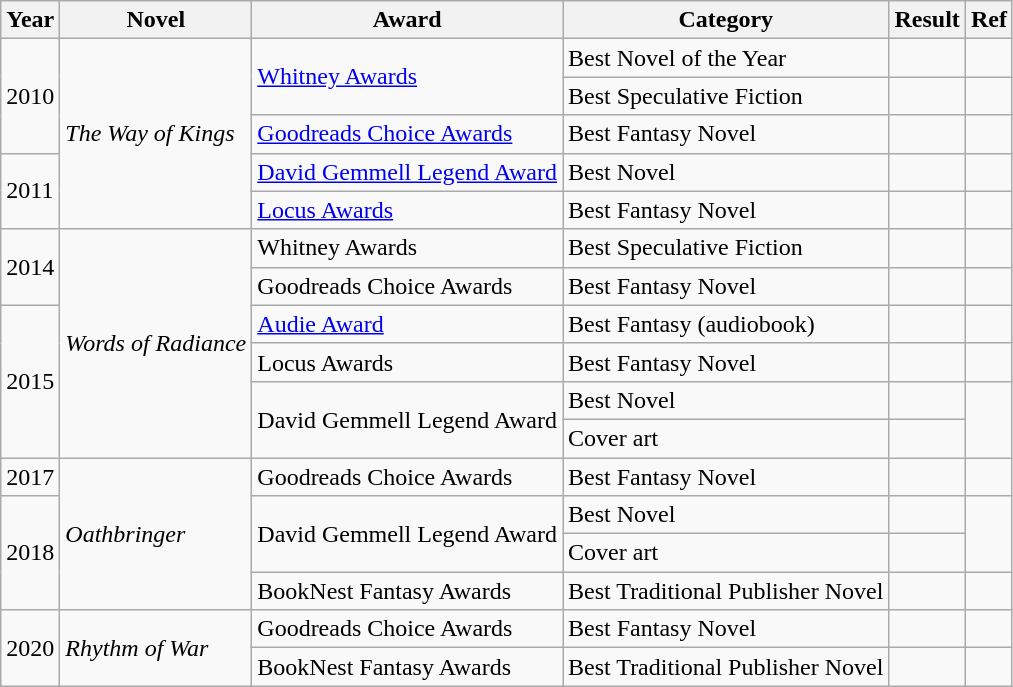<table class="wikitable sortable">
<tr>
<th>Year</th>
<th>Novel</th>
<th>Award</th>
<th>Category</th>
<th>Result</th>
<th>Ref</th>
</tr>
<tr>
<td rowspan="3">2010</td>
<td rowspan="5"><em>The Way of Kings</em></td>
<td rowspan="2"><a href='#'>Whitney Awards</a></td>
<td>Best Novel of the Year</td>
<td></td>
<td></td>
</tr>
<tr>
<td>Best Speculative Fiction</td>
<td></td>
<td></td>
</tr>
<tr>
<td><a href='#'>Goodreads Choice Awards</a></td>
<td>Best Fantasy Novel</td>
<td></td>
<td></td>
</tr>
<tr>
<td rowspan="2">2011</td>
<td><a href='#'>David Gemmell Legend Award</a></td>
<td>Best Novel</td>
<td></td>
<td></td>
</tr>
<tr>
<td><a href='#'>Locus Awards</a></td>
<td>Best Fantasy Novel</td>
<td></td>
<td></td>
</tr>
<tr>
<td rowspan="2">2014</td>
<td rowspan="6"><em>Words of Radiance</em></td>
<td>Whitney Awards</td>
<td>Best Speculative Fiction</td>
<td></td>
<td></td>
</tr>
<tr>
<td>Goodreads Choice Awards</td>
<td>Best Fantasy Novel</td>
<td></td>
<td></td>
</tr>
<tr>
<td rowspan="4">2015</td>
<td><a href='#'>Audie Award</a></td>
<td>Best Fantasy (audiobook)</td>
<td></td>
<td></td>
</tr>
<tr>
<td>Locus Awards</td>
<td>Best Fantasy Novel</td>
<td></td>
<td></td>
</tr>
<tr>
<td rowspan="2">David Gemmell Legend Award</td>
<td>Best Novel</td>
<td></td>
<td rowspan="2"></td>
</tr>
<tr>
<td>Cover art</td>
<td></td>
</tr>
<tr>
<td>2017</td>
<td rowspan="4"><em>Oathbringer</em></td>
<td>Goodreads Choice Awards</td>
<td>Best Fantasy Novel</td>
<td></td>
<td></td>
</tr>
<tr>
<td rowspan="3">2018</td>
<td rowspan="2">David Gemmell Legend Award</td>
<td>Best Novel</td>
<td></td>
<td rowspan="2"></td>
</tr>
<tr>
<td>Cover art</td>
<td></td>
</tr>
<tr>
<td>BookNest Fantasy Awards</td>
<td>Best Traditional Publisher Novel</td>
<td></td>
<td></td>
</tr>
<tr>
<td rowspan="2">2020</td>
<td rowspan="2"><em>Rhythm of War</em></td>
<td>Goodreads Choice Awards</td>
<td>Best Fantasy Novel</td>
<td></td>
<td></td>
</tr>
<tr>
<td>BookNest Fantasy Awards</td>
<td>Best Traditional Publisher Novel</td>
<td></td>
<td></td>
</tr>
</table>
